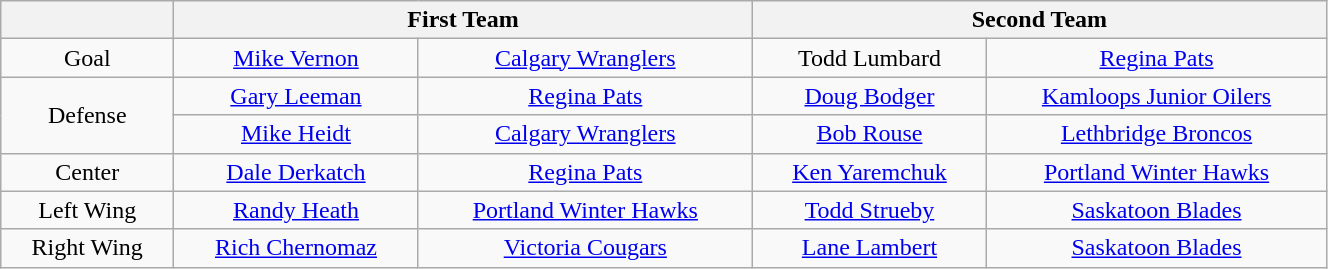<table class="wikitable" style="text-align:center;" width="70%">
<tr>
<th></th>
<th colspan="2">First Team</th>
<th colspan="2">Second Team</th>
</tr>
<tr>
<td>Goal</td>
<td><a href='#'>Mike Vernon</a></td>
<td><a href='#'>Calgary Wranglers</a></td>
<td>Todd Lumbard</td>
<td><a href='#'>Regina Pats</a></td>
</tr>
<tr>
<td rowspan="2">Defense</td>
<td><a href='#'>Gary Leeman</a></td>
<td><a href='#'>Regina Pats</a></td>
<td><a href='#'>Doug Bodger</a></td>
<td><a href='#'>Kamloops Junior Oilers</a></td>
</tr>
<tr>
<td><a href='#'>Mike Heidt</a></td>
<td><a href='#'>Calgary Wranglers</a></td>
<td><a href='#'>Bob Rouse</a></td>
<td><a href='#'>Lethbridge Broncos</a></td>
</tr>
<tr>
<td>Center</td>
<td><a href='#'>Dale Derkatch</a></td>
<td><a href='#'>Regina Pats</a></td>
<td><a href='#'>Ken Yaremchuk</a></td>
<td><a href='#'>Portland Winter Hawks</a></td>
</tr>
<tr>
<td>Left Wing</td>
<td><a href='#'>Randy Heath</a></td>
<td><a href='#'>Portland Winter Hawks</a></td>
<td><a href='#'>Todd Strueby</a></td>
<td><a href='#'>Saskatoon Blades</a></td>
</tr>
<tr>
<td>Right Wing</td>
<td><a href='#'>Rich Chernomaz</a></td>
<td><a href='#'>Victoria Cougars</a></td>
<td><a href='#'>Lane Lambert</a></td>
<td><a href='#'>Saskatoon Blades</a></td>
</tr>
</table>
